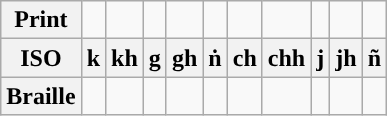<table class="wikitable">
<tr>
<th>Print</th>
<td></td>
<td></td>
<td></td>
<td></td>
<td></td>
<td></td>
<td></td>
<td></td>
<td></td>
<td></td>
</tr>
<tr>
<th>ISO</th>
<th>k</th>
<th>kh</th>
<th>g</th>
<th>gh</th>
<th>ṅ</th>
<th>ch</th>
<th>chh</th>
<th>j</th>
<th>jh</th>
<th>ñ</th>
</tr>
<tr>
<th>Braille</th>
<td></td>
<td></td>
<td></td>
<td></td>
<td></td>
<td></td>
<td></td>
<td></td>
<td></td>
<td></td>
</tr>
</table>
